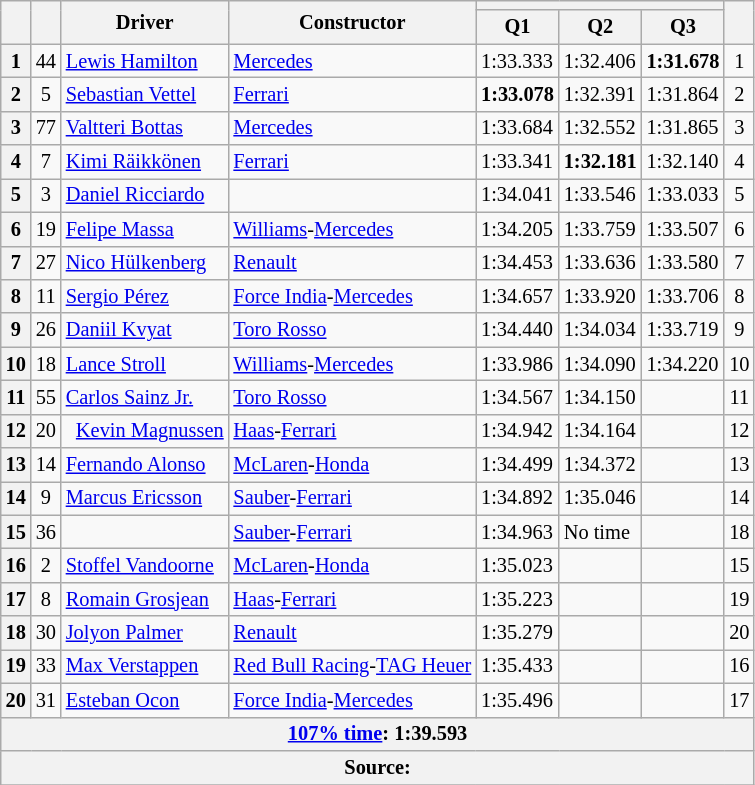<table class="wikitable sortable" style="font-size: 85%;">
<tr>
<th rowspan="2"></th>
<th rowspan="2"></th>
<th rowspan="2">Driver</th>
<th rowspan="2">Constructor</th>
<th colspan="3"></th>
<th rowspan="2"></th>
</tr>
<tr>
<th>Q1</th>
<th>Q2</th>
<th>Q3</th>
</tr>
<tr>
<th>1</th>
<td align="center">44</td>
<td> <a href='#'>Lewis Hamilton</a></td>
<td><a href='#'>Mercedes</a></td>
<td>1:33.333</td>
<td>1:32.406</td>
<td><strong>1:31.678</strong></td>
<td align="center">1</td>
</tr>
<tr>
<th>2</th>
<td align="center">5</td>
<td> <a href='#'>Sebastian Vettel</a></td>
<td><a href='#'>Ferrari</a></td>
<td><strong>1:33.078</strong></td>
<td>1:32.391</td>
<td>1:31.864</td>
<td align="center">2</td>
</tr>
<tr>
<th>3</th>
<td align="center">77</td>
<td> <a href='#'>Valtteri Bottas</a></td>
<td><a href='#'>Mercedes</a></td>
<td>1:33.684</td>
<td>1:32.552</td>
<td>1:31.865</td>
<td align="center">3</td>
</tr>
<tr>
<th>4</th>
<td align="center">7</td>
<td> <a href='#'>Kimi Räikkönen</a></td>
<td><a href='#'>Ferrari</a></td>
<td>1:33.341</td>
<td><strong>1:32.181</strong></td>
<td>1:32.140</td>
<td align="center">4</td>
</tr>
<tr>
<th>5</th>
<td align="center">3</td>
<td> <a href='#'>Daniel Ricciardo</a></td>
<td></td>
<td>1:34.041</td>
<td>1:33.546</td>
<td>1:33.033</td>
<td align="center">5</td>
</tr>
<tr>
<th>6</th>
<td align="center">19</td>
<td> <a href='#'>Felipe Massa</a></td>
<td><a href='#'>Williams</a>-<a href='#'>Mercedes</a></td>
<td>1:34.205</td>
<td>1:33.759</td>
<td>1:33.507</td>
<td align="center">6</td>
</tr>
<tr>
<th>7</th>
<td align="center">27</td>
<td> <a href='#'>Nico Hülkenberg</a></td>
<td><a href='#'>Renault</a></td>
<td>1:34.453</td>
<td>1:33.636</td>
<td>1:33.580</td>
<td align="center">7</td>
</tr>
<tr>
<th>8</th>
<td align="center">11</td>
<td> <a href='#'>Sergio Pérez</a></td>
<td><a href='#'>Force India</a>-<a href='#'>Mercedes</a></td>
<td>1:34.657</td>
<td>1:33.920</td>
<td>1:33.706</td>
<td align="center">8</td>
</tr>
<tr>
<th>9</th>
<td align="center">26</td>
<td> <a href='#'>Daniil Kvyat</a></td>
<td><a href='#'>Toro Rosso</a></td>
<td>1:34.440</td>
<td>1:34.034</td>
<td>1:33.719</td>
<td align="center">9</td>
</tr>
<tr>
<th>10</th>
<td align="center">18</td>
<td> <a href='#'>Lance Stroll</a></td>
<td><a href='#'>Williams</a>-<a href='#'>Mercedes</a></td>
<td>1:33.986</td>
<td>1:34.090</td>
<td>1:34.220</td>
<td align="center">10</td>
</tr>
<tr>
<th>11</th>
<td align="center">55</td>
<td> <a href='#'>Carlos Sainz Jr.</a></td>
<td><a href='#'>Toro Rosso</a></td>
<td>1:34.567</td>
<td>1:34.150</td>
<td></td>
<td align="center">11</td>
</tr>
<tr>
<th>12</th>
<td align="center">20</td>
<td>  <a href='#'>Kevin Magnussen</a></td>
<td><a href='#'>Haas</a>-<a href='#'>Ferrari</a></td>
<td>1:34.942</td>
<td>1:34.164</td>
<td></td>
<td align="center">12</td>
</tr>
<tr>
<th>13</th>
<td align="center">14</td>
<td> <a href='#'>Fernando Alonso</a></td>
<td><a href='#'>McLaren</a>-<a href='#'>Honda</a></td>
<td>1:34.499</td>
<td>1:34.372</td>
<td></td>
<td align="center">13</td>
</tr>
<tr>
<th>14</th>
<td align="center">9</td>
<td> <a href='#'>Marcus Ericsson</a></td>
<td><a href='#'>Sauber</a>-<a href='#'>Ferrari</a></td>
<td>1:34.892</td>
<td>1:35.046</td>
<td></td>
<td align="center">14</td>
</tr>
<tr>
<th>15</th>
<td align="center">36</td>
<td></td>
<td><a href='#'>Sauber</a>-<a href='#'>Ferrari</a></td>
<td>1:34.963</td>
<td>No time</td>
<td></td>
<td align="center">18</td>
</tr>
<tr>
<th>16</th>
<td align="center">2</td>
<td> <a href='#'>Stoffel Vandoorne</a></td>
<td><a href='#'>McLaren</a>-<a href='#'>Honda</a></td>
<td>1:35.023</td>
<td></td>
<td></td>
<td align="center">15</td>
</tr>
<tr>
<th>17</th>
<td align="center">8</td>
<td> <a href='#'>Romain Grosjean</a></td>
<td><a href='#'>Haas</a>-<a href='#'>Ferrari</a></td>
<td>1:35.223</td>
<td></td>
<td></td>
<td align="center">19</td>
</tr>
<tr>
<th>18</th>
<td align="center">30</td>
<td> <a href='#'>Jolyon Palmer</a></td>
<td><a href='#'>Renault</a></td>
<td>1:35.279</td>
<td></td>
<td></td>
<td align="center">20</td>
</tr>
<tr>
<th>19</th>
<td align="center">33</td>
<td> <a href='#'>Max Verstappen</a></td>
<td><a href='#'>Red Bull Racing</a>-<a href='#'>TAG Heuer</a></td>
<td>1:35.433</td>
<td></td>
<td></td>
<td align="center">16</td>
</tr>
<tr>
<th>20</th>
<td align="center">31</td>
<td> <a href='#'>Esteban Ocon</a></td>
<td><a href='#'>Force India</a>-<a href='#'>Mercedes</a></td>
<td>1:35.496</td>
<td></td>
<td></td>
<td align="center">17</td>
</tr>
<tr>
<th colspan="8"><a href='#'>107% time</a>: 1:39.593</th>
</tr>
<tr>
<th colspan="8">Source:</th>
</tr>
<tr>
</tr>
</table>
